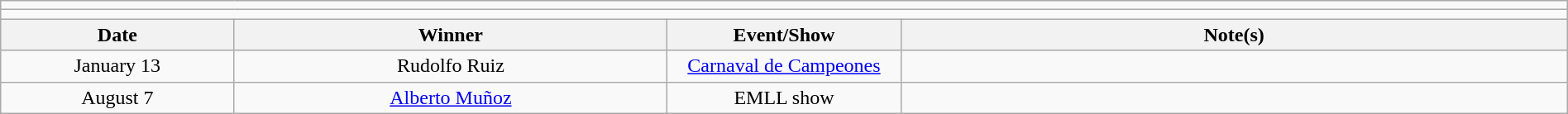<table class="wikitable" style="text-align:center; width:100%;">
<tr>
<td colspan=5></td>
</tr>
<tr>
<td colspan=5><strong></strong></td>
</tr>
<tr>
<th width=14%>Date</th>
<th width=26%>Winner</th>
<th width=14%>Event/Show</th>
<th width=40%>Note(s)</th>
</tr>
<tr>
<td>January 13</td>
<td>Rudolfo Ruiz</td>
<td><a href='#'>Carnaval de Campeones</a></td>
<td align=left></td>
</tr>
<tr>
<td>August 7</td>
<td><a href='#'>Alberto Muñoz</a></td>
<td>EMLL show</td>
<td align=left></td>
</tr>
</table>
